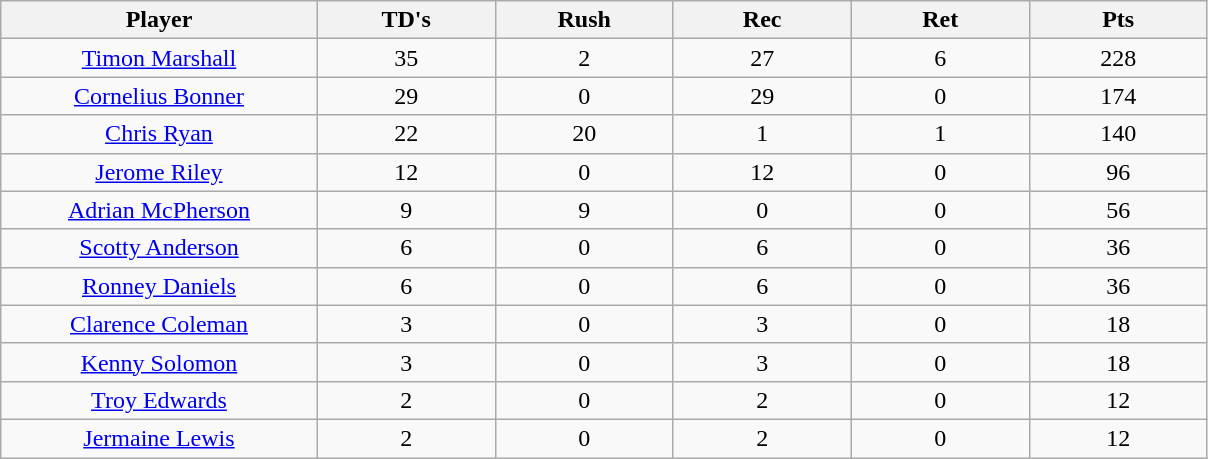<table class="wikitable sortable">
<tr>
<th bgcolor="#DDDDFF" width="16%">Player</th>
<th bgcolor="#DDDDFF" width="9%">TD's</th>
<th bgcolor="#DDDDFF" width="9%">Rush</th>
<th bgcolor="#DDDDFF" width="9%">Rec</th>
<th bgcolor="#DDDDFF" width="9%">Ret</th>
<th bgcolor="#DDDDFF" width="9%">Pts</th>
</tr>
<tr align="center">
<td><a href='#'>Timon Marshall</a></td>
<td>35</td>
<td>2</td>
<td>27</td>
<td>6</td>
<td>228</td>
</tr>
<tr align="center">
<td><a href='#'>Cornelius Bonner</a></td>
<td>29</td>
<td>0</td>
<td>29</td>
<td>0</td>
<td>174</td>
</tr>
<tr align="center">
<td><a href='#'>Chris Ryan</a></td>
<td>22</td>
<td>20</td>
<td>1</td>
<td>1</td>
<td>140</td>
</tr>
<tr align="center">
<td><a href='#'>Jerome Riley</a></td>
<td>12</td>
<td>0</td>
<td>12</td>
<td>0</td>
<td>96</td>
</tr>
<tr align="center">
<td><a href='#'>Adrian McPherson</a></td>
<td>9</td>
<td>9</td>
<td>0</td>
<td>0</td>
<td>56</td>
</tr>
<tr align="center">
<td><a href='#'>Scotty Anderson</a></td>
<td>6</td>
<td>0</td>
<td>6</td>
<td>0</td>
<td>36</td>
</tr>
<tr align="center">
<td><a href='#'>Ronney Daniels</a></td>
<td>6</td>
<td>0</td>
<td>6</td>
<td>0</td>
<td>36</td>
</tr>
<tr align="center">
<td><a href='#'>Clarence Coleman</a></td>
<td>3</td>
<td>0</td>
<td>3</td>
<td>0</td>
<td>18</td>
</tr>
<tr align="center">
<td><a href='#'>Kenny Solomon</a></td>
<td>3</td>
<td>0</td>
<td>3</td>
<td>0</td>
<td>18</td>
</tr>
<tr align="center">
<td><a href='#'>Troy Edwards</a></td>
<td>2</td>
<td>0</td>
<td>2</td>
<td>0</td>
<td>12</td>
</tr>
<tr align="center">
<td><a href='#'>Jermaine Lewis</a></td>
<td>2</td>
<td>0</td>
<td>2</td>
<td>0</td>
<td>12</td>
</tr>
</table>
